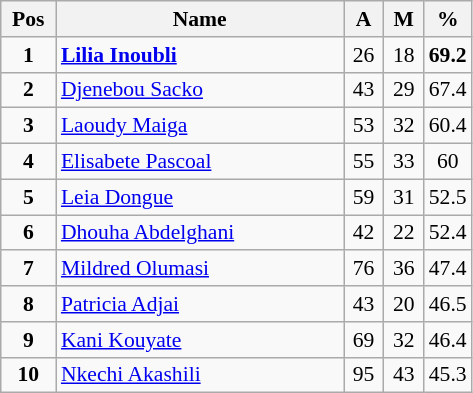<table class="wikitable" style="text-align:center; font-size:90%;">
<tr>
<th width=30px>Pos</th>
<th width=185px>Name</th>
<th width=20px>A</th>
<th width=20px>M</th>
<th width=25px>%</th>
</tr>
<tr>
<td><strong>1</strong></td>
<td align=left> <strong><a href='#'>Lilia Inoubli</a></strong></td>
<td>26</td>
<td>18</td>
<td><strong>69.2</strong></td>
</tr>
<tr>
<td><strong>2</strong></td>
<td align=left> <a href='#'>Djenebou Sacko</a></td>
<td>43</td>
<td>29</td>
<td>67.4</td>
</tr>
<tr>
<td><strong>3</strong></td>
<td align=left> <a href='#'>Laoudy Maiga</a></td>
<td>53</td>
<td>32</td>
<td>60.4</td>
</tr>
<tr>
<td><strong>4</strong></td>
<td align=left> <a href='#'>Elisabete Pascoal</a></td>
<td>55</td>
<td>33</td>
<td>60</td>
</tr>
<tr>
<td><strong>5</strong></td>
<td align=left> <a href='#'>Leia Dongue</a></td>
<td>59</td>
<td>31</td>
<td align=center>52.5</td>
</tr>
<tr>
<td><strong>6</strong></td>
<td align=left> <a href='#'>Dhouha Abdelghani</a></td>
<td>42</td>
<td>22</td>
<td>52.4</td>
</tr>
<tr>
<td><strong>7</strong></td>
<td align=left> <a href='#'>Mildred Olumasi</a></td>
<td>76</td>
<td>36</td>
<td>47.4</td>
</tr>
<tr>
<td><strong>8</strong></td>
<td align=left> <a href='#'>Patricia Adjai</a></td>
<td>43</td>
<td>20</td>
<td>46.5</td>
</tr>
<tr>
<td><strong>9</strong></td>
<td align=left> <a href='#'>Kani Kouyate</a></td>
<td>69</td>
<td>32</td>
<td>46.4</td>
</tr>
<tr>
<td><strong>10</strong></td>
<td align=left> <a href='#'>Nkechi Akashili</a></td>
<td>95</td>
<td>43</td>
<td>45.3</td>
</tr>
</table>
